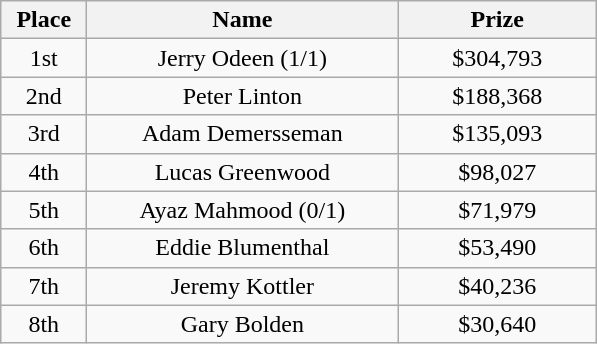<table class="wikitable">
<tr>
<th width="50">Place</th>
<th width="200">Name</th>
<th width="125">Prize</th>
</tr>
<tr>
<td align = "center">1st</td>
<td align = "center">Jerry Odeen (1/1)</td>
<td align = "center">$304,793</td>
</tr>
<tr>
<td align = "center">2nd</td>
<td align = "center">Peter Linton</td>
<td align = "center">$188,368</td>
</tr>
<tr>
<td align = "center">3rd</td>
<td align = "center">Adam Demersseman</td>
<td align = "center">$135,093</td>
</tr>
<tr>
<td align = "center">4th</td>
<td align = "center">Lucas Greenwood</td>
<td align = "center">$98,027</td>
</tr>
<tr>
<td align = "center">5th</td>
<td align = "center">Ayaz Mahmood (0/1)</td>
<td align = "center">$71,979</td>
</tr>
<tr>
<td align = "center">6th</td>
<td align = "center">Eddie Blumenthal</td>
<td align = "center">$53,490</td>
</tr>
<tr>
<td align = "center">7th</td>
<td align = "center">Jeremy Kottler</td>
<td align = "center">$40,236</td>
</tr>
<tr>
<td align = "center">8th</td>
<td align = "center">Gary Bolden</td>
<td align = "center">$30,640</td>
</tr>
</table>
